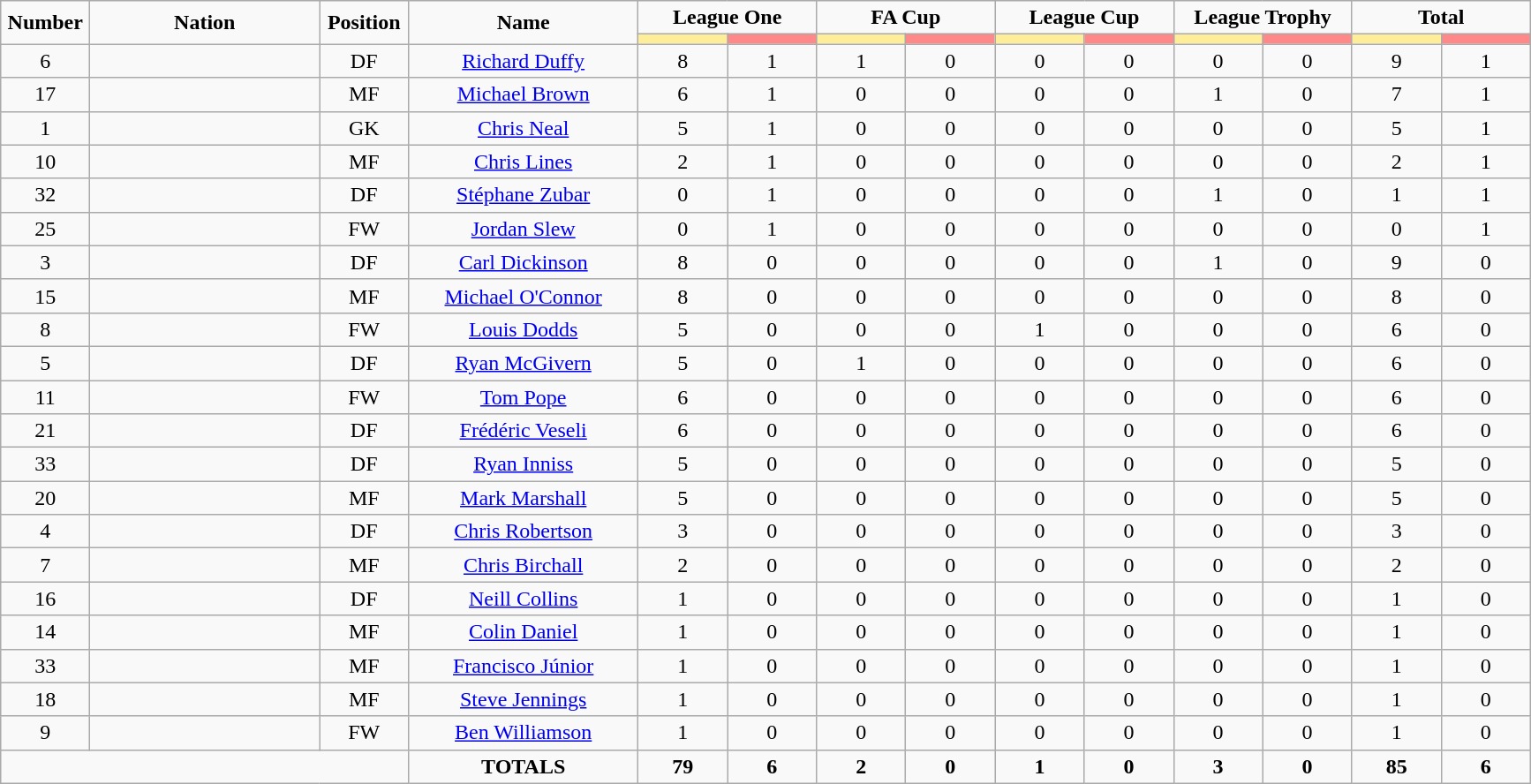<table class="wikitable" style="font-size: 100%; text-align: center;">
<tr>
<td rowspan="2" width="60" align="center"><strong>Number</strong></td>
<td rowspan="2" width="15%" align="center"><strong>Nation</strong></td>
<td rowspan="2" width="60" align="center"><strong>Position</strong></td>
<td rowspan="2" width="15%" align="center"><strong>Name</strong></td>
<td colspan="2" align="center"><strong>League One</strong></td>
<td colspan="2" align="center"><strong>FA Cup</strong></td>
<td colspan="2" align="center"><strong>League Cup</strong></td>
<td colspan="2" align="center"><strong>League Trophy</strong></td>
<td colspan="2" align="center"><strong>Total</strong></td>
</tr>
<tr>
<th width=60 style="background: #FFEE99"></th>
<th width=60 style="background: #FF8888"></th>
<th width=60 style="background: #FFEE99"></th>
<th width=60 style="background: #FF8888"></th>
<th width=60 style="background: #FFEE99"></th>
<th width=60 style="background: #FF8888"></th>
<th width=60 style="background: #FFEE99"></th>
<th width=60 style="background: #FF8888"></th>
<th width=60 style="background: #FFEE99"></th>
<th width=60 style="background: #FF8888"></th>
</tr>
<tr>
<td>6</td>
<td></td>
<td>DF</td>
<td><a href='#'>Richard Duffy</a></td>
<td>8</td>
<td>1</td>
<td>1</td>
<td>0</td>
<td>0</td>
<td>0</td>
<td>0</td>
<td>0</td>
<td>9</td>
<td>1</td>
</tr>
<tr>
<td>17</td>
<td></td>
<td>MF</td>
<td><a href='#'>Michael Brown</a></td>
<td>6</td>
<td>1</td>
<td>0</td>
<td>0</td>
<td>0</td>
<td>0</td>
<td>1</td>
<td>0</td>
<td>7</td>
<td>1</td>
</tr>
<tr>
<td>1</td>
<td></td>
<td>GK</td>
<td><a href='#'>Chris Neal</a></td>
<td>5</td>
<td>1</td>
<td>0</td>
<td>0</td>
<td>0</td>
<td>0</td>
<td>0</td>
<td>0</td>
<td>5</td>
<td>1</td>
</tr>
<tr>
<td>10</td>
<td></td>
<td>MF</td>
<td><a href='#'>Chris Lines</a></td>
<td>2</td>
<td>1</td>
<td>0</td>
<td>0</td>
<td>0</td>
<td>0</td>
<td>0</td>
<td>0</td>
<td>2</td>
<td>1</td>
</tr>
<tr>
<td>32</td>
<td></td>
<td>DF</td>
<td><a href='#'>Stéphane Zubar</a></td>
<td>0</td>
<td>1</td>
<td>0</td>
<td>0</td>
<td>0</td>
<td>0</td>
<td>1</td>
<td>0</td>
<td>1</td>
<td>1</td>
</tr>
<tr>
<td>25</td>
<td></td>
<td>FW</td>
<td><a href='#'>Jordan Slew</a></td>
<td>0</td>
<td>1</td>
<td>0</td>
<td>0</td>
<td>0</td>
<td>0</td>
<td>0</td>
<td>0</td>
<td>0</td>
<td>1</td>
</tr>
<tr>
<td>3</td>
<td></td>
<td>DF</td>
<td><a href='#'>Carl Dickinson</a></td>
<td>8</td>
<td>0</td>
<td>0</td>
<td>0</td>
<td>0</td>
<td>0</td>
<td>1</td>
<td>0</td>
<td>9</td>
<td>0</td>
</tr>
<tr>
<td>15</td>
<td></td>
<td>MF</td>
<td><a href='#'>Michael O'Connor</a></td>
<td>8</td>
<td>0</td>
<td>0</td>
<td>0</td>
<td>0</td>
<td>0</td>
<td>0</td>
<td>0</td>
<td>8</td>
<td>0</td>
</tr>
<tr>
<td>8</td>
<td></td>
<td>FW</td>
<td><a href='#'>Louis Dodds</a></td>
<td>5</td>
<td>0</td>
<td>0</td>
<td>0</td>
<td>1</td>
<td>0</td>
<td>0</td>
<td>0</td>
<td>6</td>
<td>0</td>
</tr>
<tr>
<td>5</td>
<td></td>
<td>DF</td>
<td><a href='#'>Ryan McGivern</a></td>
<td>5</td>
<td>0</td>
<td>1</td>
<td>0</td>
<td>0</td>
<td>0</td>
<td>0</td>
<td>0</td>
<td>6</td>
<td>0</td>
</tr>
<tr>
<td>11</td>
<td></td>
<td>FW</td>
<td><a href='#'>Tom Pope</a></td>
<td>6</td>
<td>0</td>
<td>0</td>
<td>0</td>
<td>0</td>
<td>0</td>
<td>0</td>
<td>0</td>
<td>6</td>
<td>0</td>
</tr>
<tr>
<td>21</td>
<td></td>
<td>DF</td>
<td><a href='#'>Frédéric Veseli</a></td>
<td>6</td>
<td>0</td>
<td>0</td>
<td>0</td>
<td>0</td>
<td>0</td>
<td>0</td>
<td>0</td>
<td>6</td>
<td>0</td>
</tr>
<tr>
<td>33</td>
<td></td>
<td>DF</td>
<td><a href='#'>Ryan Inniss</a></td>
<td>5</td>
<td>0</td>
<td>0</td>
<td>0</td>
<td>0</td>
<td>0</td>
<td>0</td>
<td>0</td>
<td>5</td>
<td>0</td>
</tr>
<tr>
<td>20</td>
<td></td>
<td>MF</td>
<td><a href='#'>Mark Marshall</a></td>
<td>5</td>
<td>0</td>
<td>0</td>
<td>0</td>
<td>0</td>
<td>0</td>
<td>0</td>
<td>0</td>
<td>5</td>
<td>0</td>
</tr>
<tr>
<td>4</td>
<td></td>
<td>DF</td>
<td><a href='#'>Chris Robertson</a></td>
<td>3</td>
<td>0</td>
<td>0</td>
<td>0</td>
<td>0</td>
<td>0</td>
<td>0</td>
<td>0</td>
<td>3</td>
<td>0</td>
</tr>
<tr>
<td>7</td>
<td></td>
<td>MF</td>
<td><a href='#'>Chris Birchall</a></td>
<td>2</td>
<td>0</td>
<td>0</td>
<td>0</td>
<td>0</td>
<td>0</td>
<td>0</td>
<td>0</td>
<td>2</td>
<td>0</td>
</tr>
<tr>
<td>16</td>
<td></td>
<td>DF</td>
<td><a href='#'>Neill Collins</a></td>
<td>1</td>
<td>0</td>
<td>0</td>
<td>0</td>
<td>0</td>
<td>0</td>
<td>0</td>
<td>0</td>
<td>1</td>
<td>0</td>
</tr>
<tr>
<td>14</td>
<td></td>
<td>MF</td>
<td><a href='#'>Colin Daniel</a></td>
<td>1</td>
<td>0</td>
<td>0</td>
<td>0</td>
<td>0</td>
<td>0</td>
<td>0</td>
<td>0</td>
<td>1</td>
<td>0</td>
</tr>
<tr>
<td>33</td>
<td></td>
<td>MF</td>
<td><a href='#'>Francisco Júnior</a></td>
<td>1</td>
<td>0</td>
<td>0</td>
<td>0</td>
<td>0</td>
<td>0</td>
<td>0</td>
<td>0</td>
<td>1</td>
<td>0</td>
</tr>
<tr>
<td>18</td>
<td></td>
<td>MF</td>
<td><a href='#'>Steve Jennings</a></td>
<td>1</td>
<td>0</td>
<td>0</td>
<td>0</td>
<td>0</td>
<td>0</td>
<td>0</td>
<td>0</td>
<td>1</td>
<td>0</td>
</tr>
<tr>
<td>9</td>
<td></td>
<td>FW</td>
<td><a href='#'>Ben Williamson</a></td>
<td>1</td>
<td>0</td>
<td>0</td>
<td>0</td>
<td>0</td>
<td>0</td>
<td>0</td>
<td>0</td>
<td>1</td>
<td>0</td>
</tr>
<tr>
<td colspan="3"></td>
<td><strong>TOTALS</strong></td>
<td><strong>79</strong></td>
<td><strong>6</strong></td>
<td><strong>2</strong></td>
<td><strong>0</strong></td>
<td><strong>1</strong></td>
<td><strong>0</strong></td>
<td><strong>3</strong></td>
<td><strong>0</strong></td>
<td><strong>85</strong></td>
<td><strong>6</strong></td>
</tr>
</table>
